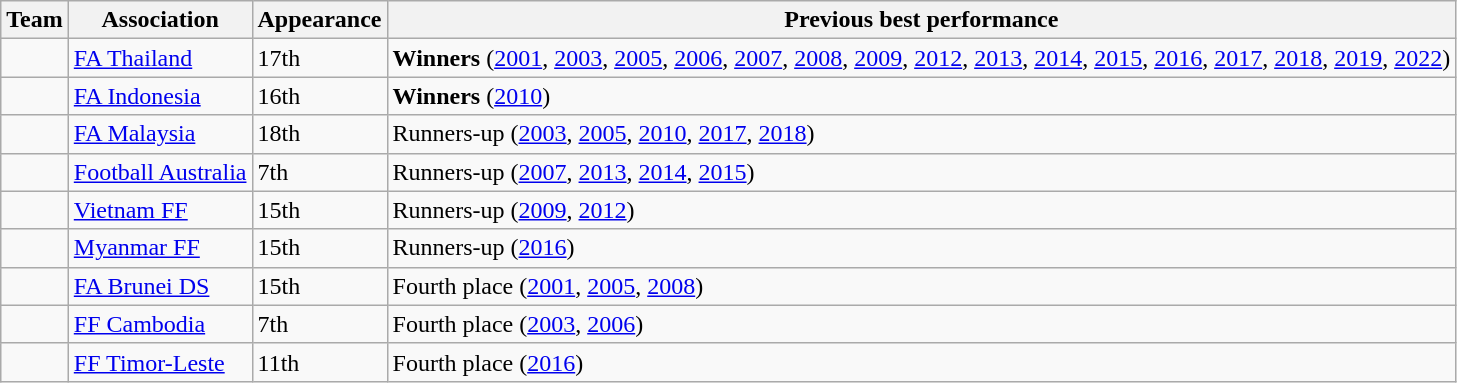<table class="wikitable sortable">
<tr>
<th>Team</th>
<th>Association</th>
<th>Appearance</th>
<th>Previous best performance</th>
</tr>
<tr>
<td></td>
<td><a href='#'>FA Thailand</a></td>
<td>17th</td>
<td><strong>Winners</strong> (<a href='#'>2001</a>, <a href='#'>2003</a>, <a href='#'>2005</a>, <a href='#'>2006</a>, <a href='#'>2007</a>, <a href='#'>2008</a>, <a href='#'>2009</a>, <a href='#'>2012</a>, <a href='#'>2013</a>, <a href='#'>2014</a>, <a href='#'>2015</a>, <a href='#'>2016</a>, <a href='#'>2017</a>, <a href='#'>2018</a>, <a href='#'>2019</a>, <a href='#'>2022</a>)</td>
</tr>
<tr>
<td></td>
<td><a href='#'>FA Indonesia</a></td>
<td>16th</td>
<td><strong>Winners</strong> (<a href='#'>2010</a>)</td>
</tr>
<tr>
<td></td>
<td><a href='#'>FA Malaysia</a></td>
<td>18th</td>
<td>Runners-up (<a href='#'>2003</a>, <a href='#'>2005</a>, <a href='#'>2010</a>, <a href='#'>2017</a>, <a href='#'>2018</a>)</td>
</tr>
<tr>
<td></td>
<td><a href='#'>Football Australia</a></td>
<td>7th</td>
<td>Runners-up (<a href='#'>2007</a>, <a href='#'>2013</a>, <a href='#'>2014</a>, <a href='#'>2015</a>)</td>
</tr>
<tr>
<td></td>
<td><a href='#'>Vietnam FF</a></td>
<td>15th</td>
<td>Runners-up (<a href='#'>2009</a>, <a href='#'>2012</a>)</td>
</tr>
<tr>
<td></td>
<td><a href='#'>Myanmar FF</a></td>
<td>15th</td>
<td>Runners-up (<a href='#'>2016</a>)</td>
</tr>
<tr>
<td></td>
<td><a href='#'>FA Brunei DS</a></td>
<td>15th</td>
<td>Fourth place (<a href='#'>2001</a>, <a href='#'>2005</a>, <a href='#'>2008</a>)</td>
</tr>
<tr>
<td></td>
<td><a href='#'>FF Cambodia</a></td>
<td>7th</td>
<td>Fourth place (<a href='#'>2003</a>, <a href='#'>2006</a>)</td>
</tr>
<tr>
<td></td>
<td><a href='#'>FF Timor-Leste</a></td>
<td>11th</td>
<td>Fourth place (<a href='#'>2016</a>)</td>
</tr>
</table>
